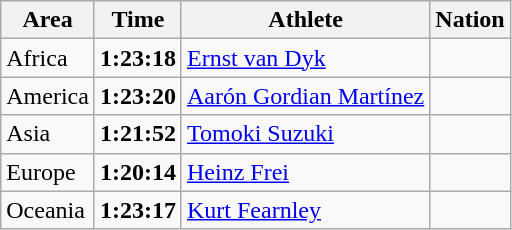<table class="wikitable">
<tr>
<th>Area</th>
<th>Time</th>
<th>Athlete</th>
<th>Nation</th>
</tr>
<tr>
<td>Africa</td>
<td><strong>1:23:18</strong></td>
<td><a href='#'>Ernst van Dyk</a></td>
<td></td>
</tr>
<tr>
<td>America</td>
<td><strong>1:23:20</strong></td>
<td><a href='#'>Aarón Gordian Martínez</a></td>
<td></td>
</tr>
<tr>
<td>Asia</td>
<td><strong>1:21:52</strong></td>
<td><a href='#'>Tomoki Suzuki</a></td>
<td></td>
</tr>
<tr>
<td>Europe</td>
<td><strong>1:20:14</strong> </td>
<td><a href='#'>Heinz Frei</a></td>
<td></td>
</tr>
<tr>
<td>Oceania</td>
<td><strong>1:23:17</strong> </td>
<td><a href='#'>Kurt Fearnley</a></td>
<td></td>
</tr>
</table>
